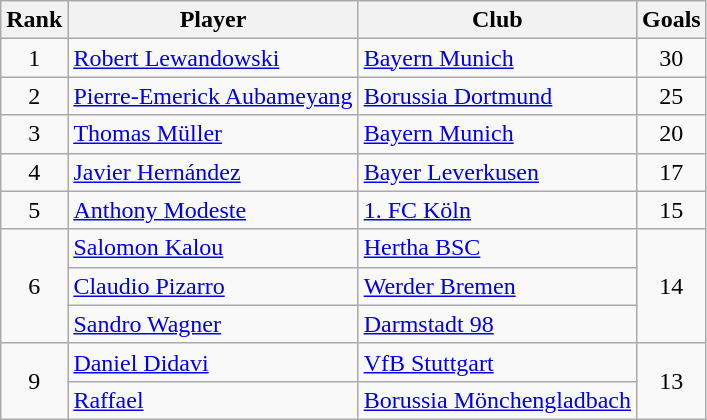<table class="wikitable" style="text-align:center">
<tr>
<th>Rank</th>
<th>Player</th>
<th>Club</th>
<th>Goals</th>
</tr>
<tr>
<td>1</td>
<td style="text-align:left"> <a href='#'>Robert Lewandowski</a></td>
<td style="text-align:left"><a href='#'>Bayern Munich</a></td>
<td>30</td>
</tr>
<tr>
<td>2</td>
<td style="text-align:left"> <a href='#'>Pierre-Emerick Aubameyang</a></td>
<td style="text-align:left"><a href='#'>Borussia Dortmund</a></td>
<td>25</td>
</tr>
<tr>
<td>3</td>
<td style="text-align:left"> <a href='#'>Thomas Müller</a></td>
<td style="text-align:left"><a href='#'>Bayern Munich</a></td>
<td>20</td>
</tr>
<tr>
<td>4</td>
<td style="text-align:left"> <a href='#'>Javier Hernández</a></td>
<td style="text-align:left"><a href='#'>Bayer Leverkusen</a></td>
<td>17</td>
</tr>
<tr>
<td>5</td>
<td style="text-align:left"> <a href='#'>Anthony Modeste</a></td>
<td style="text-align:left"><a href='#'>1. FC Köln</a></td>
<td>15</td>
</tr>
<tr>
<td rowspan=3>6</td>
<td style="text-align:left"> <a href='#'>Salomon Kalou</a></td>
<td style="text-align:left"><a href='#'>Hertha BSC</a></td>
<td rowspan=3>14</td>
</tr>
<tr>
<td style="text-align:left"> <a href='#'>Claudio Pizarro</a></td>
<td style="text-align:left"><a href='#'>Werder Bremen</a></td>
</tr>
<tr>
<td style="text-align:left"> <a href='#'>Sandro Wagner</a></td>
<td style="text-align:left"><a href='#'>Darmstadt 98</a></td>
</tr>
<tr>
<td rowspan=2>9</td>
<td style="text-align:left"> <a href='#'>Daniel Didavi</a></td>
<td style="text-align:left"><a href='#'>VfB Stuttgart</a></td>
<td rowspan=2>13</td>
</tr>
<tr>
<td style="text-align:left"> <a href='#'>Raffael</a></td>
<td style="text-align:left"><a href='#'>Borussia Mönchengladbach</a></td>
</tr>
</table>
